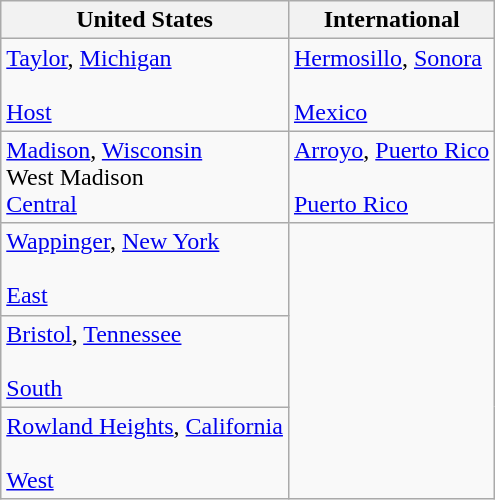<table class="wikitable">
<tr>
<th>United States</th>
<th>International</th>
</tr>
<tr>
<td> <a href='#'>Taylor</a>, <a href='#'>Michigan</a><br><br><a href='#'>Host</a></td>
<td> <a href='#'>Hermosillo</a>, <a href='#'>Sonora</a><br><br><a href='#'>Mexico</a></td>
</tr>
<tr>
<td> <a href='#'>Madison</a>, <a href='#'>Wisconsin</a><br>West Madison<br><a href='#'>Central</a></td>
<td> <a href='#'>Arroyo</a>, <a href='#'>Puerto Rico</a><br><br><a href='#'>Puerto Rico</a></td>
</tr>
<tr>
<td> <a href='#'>Wappinger</a>, <a href='#'>New York</a><br><br><a href='#'>East</a></td>
<td rowspan=3></td>
</tr>
<tr>
<td> <a href='#'>Bristol</a>, <a href='#'>Tennessee</a><br><br><a href='#'>South</a></td>
</tr>
<tr>
<td> <a href='#'>Rowland Heights</a>, <a href='#'>California</a><br><br><a href='#'>West</a></td>
</tr>
</table>
